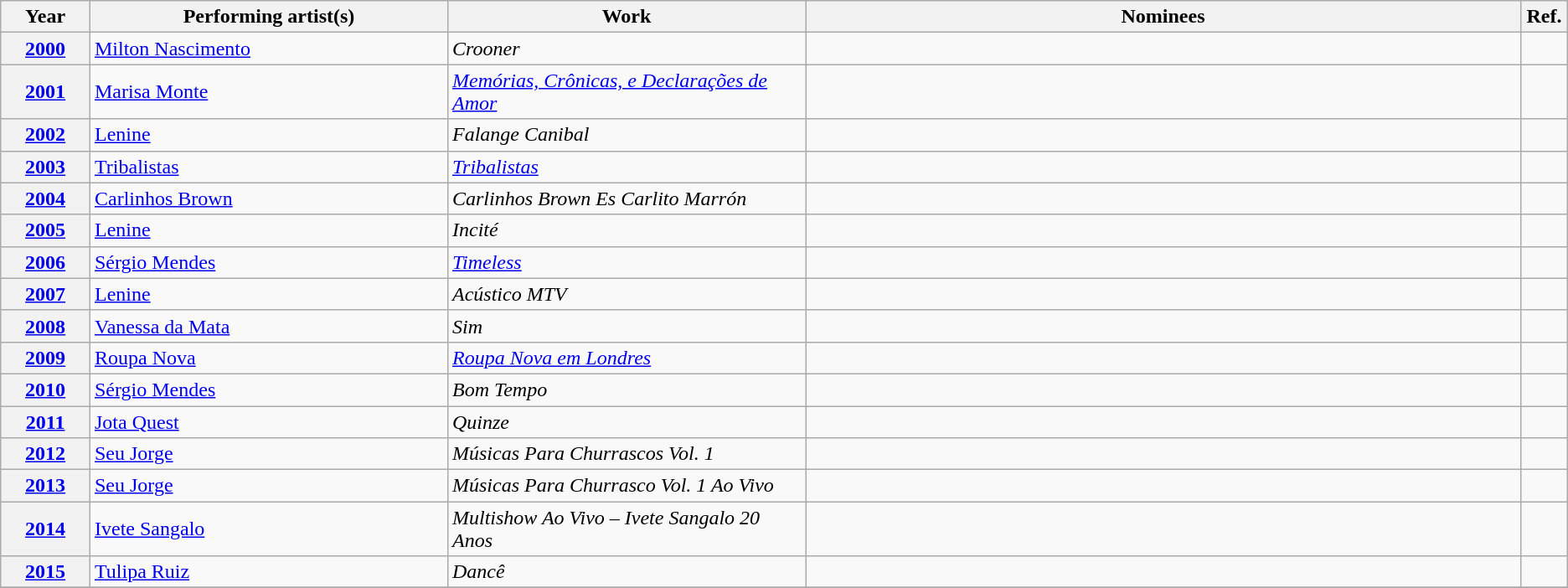<table class="wikitable">
<tr>
<th width="5%">Year</th>
<th width="20%">Performing artist(s)</th>
<th width="20%">Work</th>
<th width="40%">Nominees</th>
<th width="1%">Ref.</th>
</tr>
<tr>
<th><a href='#'>2000</a></th>
<td><a href='#'>Milton Nascimento</a></td>
<td><em>Crooner</em></td>
<td></td>
<td></td>
</tr>
<tr>
<th><a href='#'>2001</a></th>
<td><a href='#'>Marisa Monte</a></td>
<td><em><a href='#'>Memórias, Crônicas, e Declarações de Amor</a></em></td>
<td></td>
<td></td>
</tr>
<tr>
<th><a href='#'>2002</a></th>
<td><a href='#'>Lenine</a></td>
<td><em>Falange Canibal</em></td>
<td></td>
<td></td>
</tr>
<tr>
<th><a href='#'>2003</a></th>
<td><a href='#'>Tribalistas</a></td>
<td><em><a href='#'>Tribalistas</a></em></td>
<td></td>
<td></td>
</tr>
<tr>
<th><a href='#'>2004</a></th>
<td><a href='#'>Carlinhos Brown</a></td>
<td><em>Carlinhos Brown Es Carlito Marrón</em></td>
<td></td>
<td></td>
</tr>
<tr>
<th><a href='#'>2005</a></th>
<td><a href='#'>Lenine</a></td>
<td><em>Incité</em></td>
<td></td>
<td></td>
</tr>
<tr>
<th><a href='#'>2006</a></th>
<td><a href='#'>Sérgio Mendes</a></td>
<td><em><a href='#'>Timeless</a></em></td>
<td></td>
<td></td>
</tr>
<tr>
<th><a href='#'>2007</a></th>
<td><a href='#'>Lenine</a></td>
<td><em>Acústico MTV</em></td>
<td></td>
<td></td>
</tr>
<tr>
<th><a href='#'>2008</a></th>
<td><a href='#'>Vanessa da Mata</a></td>
<td><em>Sim</em></td>
<td></td>
<td></td>
</tr>
<tr>
<th><a href='#'>2009</a></th>
<td><a href='#'>Roupa Nova</a></td>
<td><em><a href='#'>Roupa Nova em Londres</a></em></td>
<td></td>
<td></td>
</tr>
<tr>
<th><a href='#'>2010</a></th>
<td><a href='#'>Sérgio Mendes</a></td>
<td><em>Bom Tempo</em></td>
<td></td>
<td></td>
</tr>
<tr>
<th><a href='#'>2011</a></th>
<td><a href='#'>Jota Quest</a></td>
<td><em>Quinze</em></td>
<td></td>
<td></td>
</tr>
<tr>
<th><a href='#'>2012</a></th>
<td><a href='#'>Seu Jorge</a></td>
<td><em>Músicas Para Churrascos Vol. 1</em></td>
<td></td>
<td></td>
</tr>
<tr>
<th><a href='#'>2013</a></th>
<td><a href='#'>Seu Jorge</a></td>
<td><em>Músicas Para Churrasco Vol. 1 Ao Vivo</em></td>
<td></td>
<td></td>
</tr>
<tr>
<th><a href='#'>2014</a></th>
<td><a href='#'>Ivete Sangalo</a></td>
<td><em>Multishow Ao Vivo – Ivete Sangalo 20 Anos</em></td>
<td></td>
<td></td>
</tr>
<tr>
<th><a href='#'>2015</a></th>
<td><a href='#'>Tulipa Ruiz</a></td>
<td><em>Dancê</em></td>
<td></td>
<td></td>
</tr>
<tr>
</tr>
</table>
